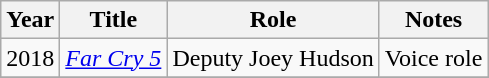<table class="wikitable">
<tr>
<th>Year</th>
<th>Title</th>
<th>Role</th>
<th>Notes</th>
</tr>
<tr>
<td>2018</td>
<td><em><a href='#'>Far Cry 5</a></em></td>
<td>Deputy Joey Hudson</td>
<td>Voice role</td>
</tr>
<tr>
</tr>
</table>
